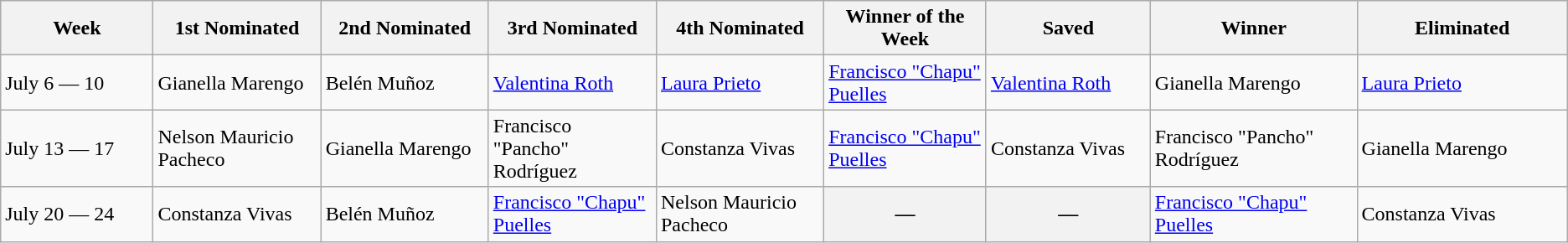<table class="wikitable">
<tr>
<th width="150"><strong>Week</strong></th>
<th width="150"><strong>1st Nominated</strong></th>
<th width="150"><strong>2nd Nominated</strong></th>
<th width="150"><strong>3rd Nominated</strong></th>
<th width="150"><strong>4th Nominated</strong></th>
<th width="150"><strong>Winner of the Week</strong></th>
<th width="150"><strong>Saved</strong></th>
<th width="200"><strong>Winner</strong></th>
<th width="200"><strong>Eliminated</strong></th>
</tr>
<tr>
<td>July 6 — 10</td>
<td>Gianella Marengo</td>
<td>Belén Muñoz</td>
<td><a href='#'>Valentina Roth</a></td>
<td><a href='#'>Laura Prieto</a></td>
<td><a href='#'>Francisco "Chapu" Puelles</a></td>
<td><a href='#'>Valentina Roth</a></td>
<td>Gianella Marengo</td>
<td><a href='#'>Laura Prieto</a></td>
</tr>
<tr>
<td>July 13 — 17</td>
<td>Nelson Mauricio Pacheco</td>
<td>Gianella Marengo</td>
<td>Francisco "Pancho" Rodríguez</td>
<td>Constanza Vivas</td>
<td><a href='#'>Francisco "Chapu" Puelles</a></td>
<td>Constanza Vivas</td>
<td>Francisco "Pancho" Rodríguez</td>
<td>Gianella Marengo</td>
</tr>
<tr>
<td>July 20 — 24</td>
<td>Constanza Vivas</td>
<td>Belén Muñoz</td>
<td><a href='#'>Francisco "Chapu" Puelles</a></td>
<td>Nelson Mauricio Pacheco</td>
<th>—</th>
<th>—</th>
<td><a href='#'>Francisco "Chapu" Puelles</a></td>
<td>Constanza Vivas</td>
</tr>
</table>
